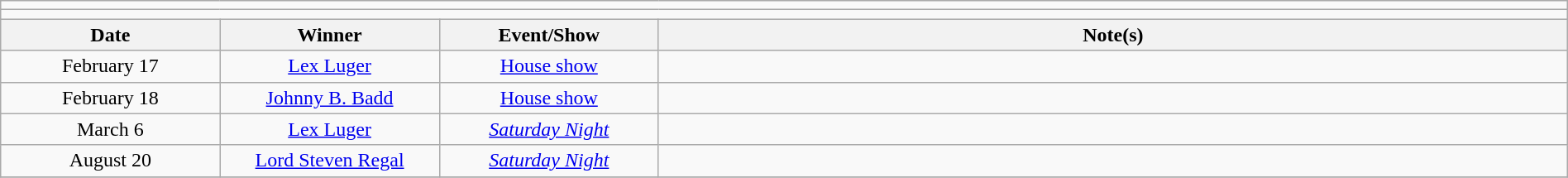<table class="wikitable" style="text-align:center; width:100%;">
<tr>
<td colspan="5"></td>
</tr>
<tr>
<td colspan="5"><strong></strong></td>
</tr>
<tr>
<th width=14%>Date</th>
<th width=14%>Winner</th>
<th width=14%>Event/Show</th>
<th width=58%>Note(s)</th>
</tr>
<tr>
<td>February 17</td>
<td><a href='#'>Lex Luger</a></td>
<td><a href='#'>House show</a></td>
<td align=left></td>
</tr>
<tr>
<td>February 18</td>
<td><a href='#'>Johnny B. Badd</a></td>
<td><a href='#'>House show</a></td>
<td align=left></td>
</tr>
<tr>
<td>March 6</td>
<td><a href='#'>Lex Luger</a></td>
<td><em><a href='#'>Saturday Night</a></em></td>
<td align=left></td>
</tr>
<tr>
<td>August 20</td>
<td><a href='#'>Lord Steven Regal</a></td>
<td><em><a href='#'>Saturday Night</a></em></td>
<td align=left></td>
</tr>
<tr>
</tr>
</table>
